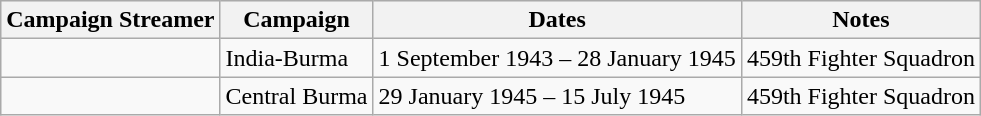<table class="wikitable">
<tr style="background:#efefef;">
<th>Campaign Streamer</th>
<th>Campaign</th>
<th>Dates</th>
<th>Notes</th>
</tr>
<tr>
<td></td>
<td>India-Burma</td>
<td>1 September 1943 – 28 January 1945</td>
<td>459th Fighter Squadron</td>
</tr>
<tr>
<td></td>
<td>Central Burma</td>
<td>29 January 1945 – 15 July 1945</td>
<td>459th Fighter Squadron</td>
</tr>
</table>
